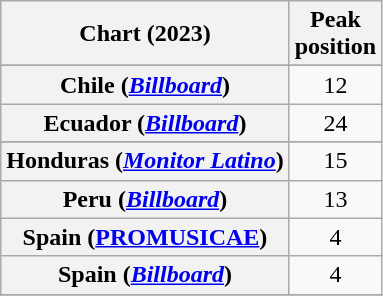<table class="wikitable sortable plainrowheaders" style="text-align:center">
<tr>
<th scope="col">Chart (2023)</th>
<th scope="col">Peak<br>position</th>
</tr>
<tr>
</tr>
<tr>
<th scope="row">Chile (<em><a href='#'>Billboard</a></em>)</th>
<td>12</td>
</tr>
<tr>
<th scope="row">Ecuador (<em><a href='#'>Billboard</a></em>)</th>
<td>24</td>
</tr>
<tr>
</tr>
<tr>
<th scope="row">Honduras (<em><a href='#'>Monitor Latino</a></em>)</th>
<td>15</td>
</tr>
<tr>
<th scope="row">Peru (<em><a href='#'>Billboard</a></em>)</th>
<td>13</td>
</tr>
<tr>
<th scope="row">Spain (<a href='#'>PROMUSICAE</a>)</th>
<td>4</td>
</tr>
<tr>
<th scope="row">Spain (<em><a href='#'>Billboard</a></em>)</th>
<td>4</td>
</tr>
<tr>
</tr>
<tr>
</tr>
</table>
